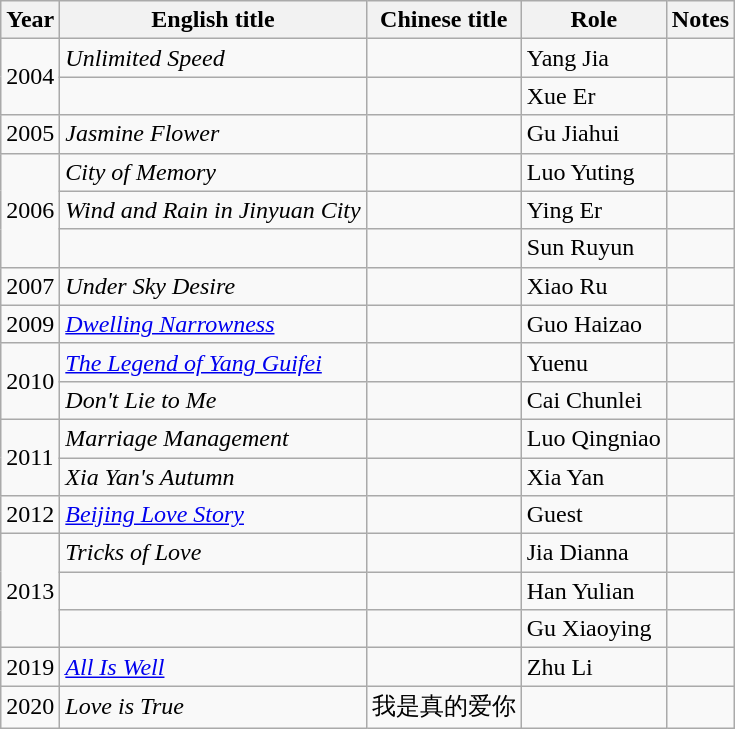<table class="wikitable">
<tr>
<th>Year</th>
<th>English title</th>
<th>Chinese title</th>
<th>Role</th>
<th>Notes</th>
</tr>
<tr>
<td rowspan=2>2004</td>
<td><em>Unlimited Speed</em></td>
<td></td>
<td>Yang Jia</td>
<td></td>
</tr>
<tr>
<td></td>
<td></td>
<td>Xue Er</td>
<td></td>
</tr>
<tr>
<td>2005</td>
<td><em>Jasmine Flower</em></td>
<td></td>
<td>Gu Jiahui</td>
<td></td>
</tr>
<tr>
<td rowspan=3>2006</td>
<td><em>City of Memory</em></td>
<td></td>
<td>Luo Yuting</td>
<td></td>
</tr>
<tr>
<td><em>Wind and Rain in Jinyuan City</em></td>
<td></td>
<td>Ying Er</td>
<td></td>
</tr>
<tr>
<td></td>
<td></td>
<td>Sun Ruyun</td>
<td></td>
</tr>
<tr>
<td>2007</td>
<td><em>Under Sky Desire</em></td>
<td></td>
<td>Xiao Ru</td>
<td></td>
</tr>
<tr>
<td>2009</td>
<td><em><a href='#'>Dwelling Narrowness</a></em></td>
<td></td>
<td>Guo Haizao</td>
<td></td>
</tr>
<tr>
<td rowspan=2>2010</td>
<td><em><a href='#'>The Legend of Yang Guifei</a></em></td>
<td></td>
<td>Yuenu</td>
<td></td>
</tr>
<tr>
<td><em>Don't Lie to Me</em></td>
<td></td>
<td>Cai Chunlei</td>
<td></td>
</tr>
<tr>
<td rowspan=2>2011</td>
<td><em>Marriage Management</em></td>
<td></td>
<td>Luo Qingniao</td>
<td></td>
</tr>
<tr>
<td><em>Xia Yan's Autumn</em></td>
<td></td>
<td>Xia Yan</td>
<td></td>
</tr>
<tr>
<td>2012</td>
<td><em><a href='#'>Beijing Love Story</a></em></td>
<td></td>
<td>Guest</td>
<td></td>
</tr>
<tr>
<td rowspan=3>2013</td>
<td><em>Tricks of Love</em></td>
<td></td>
<td>Jia Dianna</td>
<td></td>
</tr>
<tr>
<td></td>
<td></td>
<td>Han Yulian</td>
<td></td>
</tr>
<tr>
<td></td>
<td></td>
<td>Gu Xiaoying</td>
<td></td>
</tr>
<tr>
<td>2019</td>
<td><em><a href='#'>All Is Well</a></em></td>
<td></td>
<td>Zhu Li</td>
<td></td>
</tr>
<tr>
<td>2020</td>
<td><em>Love is True</em></td>
<td>我是真的爱你</td>
<td></td>
<td></td>
</tr>
</table>
